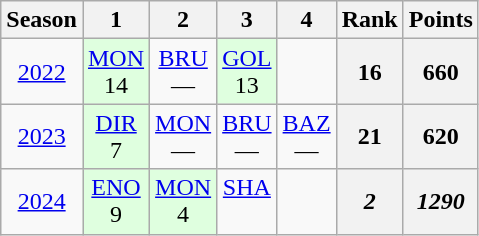<table class="wikitable" style="text-align:center;">
<tr>
<th>Season</th>
<th>1</th>
<th>2</th>
<th>3</th>
<th>4</th>
<th>Rank</th>
<th>Points</th>
</tr>
<tr>
<td><a href='#'>2022</a></td>
<td bgcolor="#dfffdf"><a href='#'>MON</a><br>14</td>
<td><a href='#'>BRU</a><br>—</td>
<td bgcolor="#dfffdf"><a href='#'>GOL</a><br>13</td>
<td></td>
<th>16</th>
<th>660</th>
</tr>
<tr>
<td><a href='#'>2023</a></td>
<td bgcolor="#dfffdf"><a href='#'>DIR</a><br>7</td>
<td><a href='#'>MON</a><br>—</td>
<td><a href='#'>BRU</a><br>—</td>
<td><a href='#'>BAZ</a><br>—</td>
<th>21</th>
<th>620</th>
</tr>
<tr>
<td><a href='#'>2024</a></td>
<td bgcolor="#dfffdf"><a href='#'>ENO</a><br>9</td>
<td bgcolor="#dfffdf"><a href='#'>MON</a><br>4</td>
<td><a href='#'>SHA</a><br> </td>
<td></td>
<th><em>2</em></th>
<th><em>1290</em></th>
</tr>
</table>
